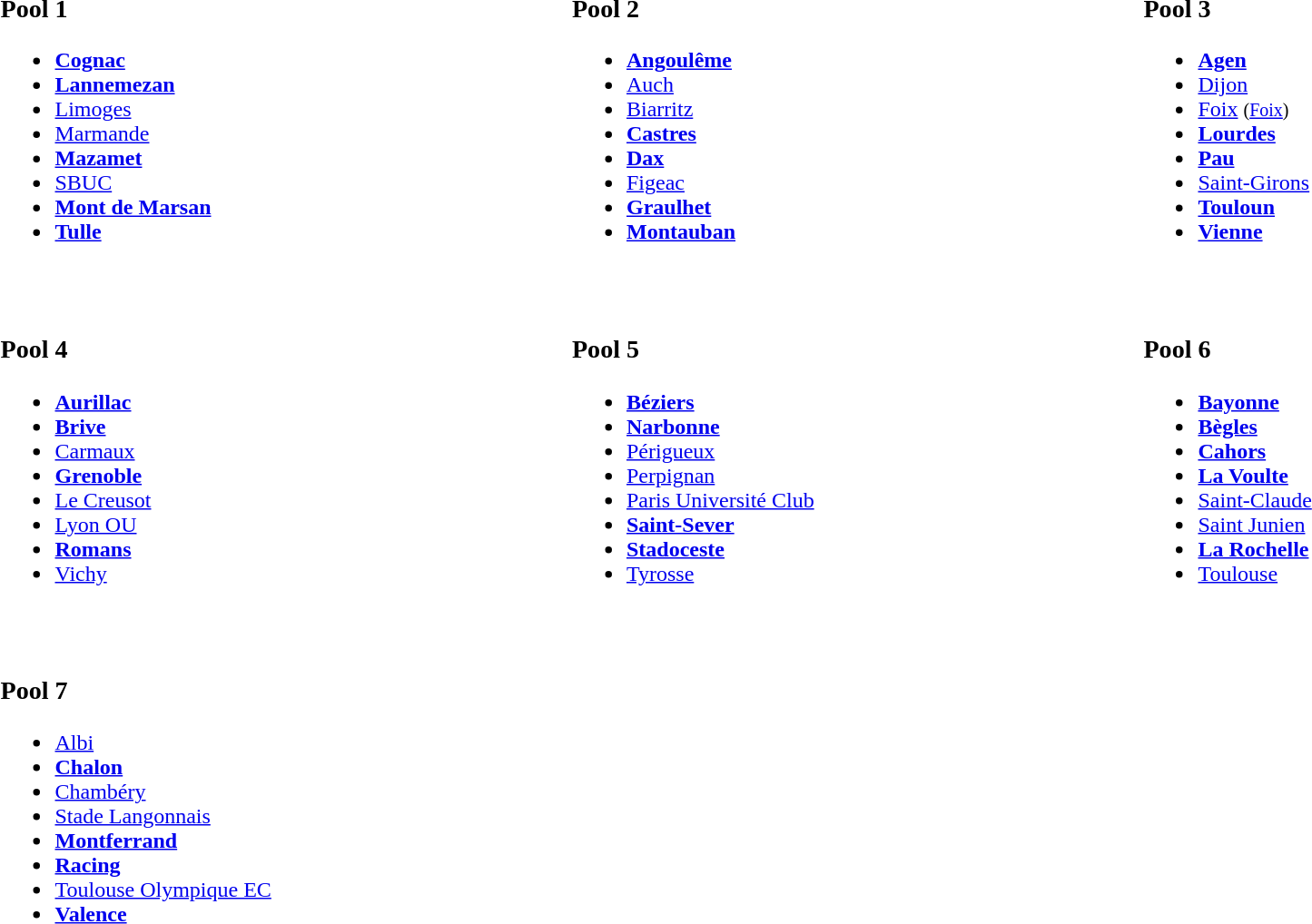<table width="100%" align="center" border="0" cellpadding="4" cellspacing="5">
<tr valign="top" align="left">
<td width="33%"><br><h3>Pool 1</h3><ul><li><strong><a href='#'>Cognac</a></strong></li><li><strong><a href='#'>Lannemezan</a></strong></li><li><a href='#'>Limoges</a></li><li><a href='#'>Marmande</a></li><li><strong><a href='#'>Mazamet</a></strong></li><li><a href='#'>SBUC</a></li><li><strong><a href='#'>Mont de Marsan</a></strong></li><li><strong><a href='#'>Tulle</a></strong></li></ul></td>
<td width="33%"><br><h3>Pool 2</h3><ul><li><strong><a href='#'>Angoulême</a></strong></li><li><a href='#'>Auch</a></li><li><a href='#'>Biarritz</a></li><li><strong><a href='#'>Castres</a></strong></li><li><strong><a href='#'>Dax</a></strong></li><li><a href='#'>Figeac</a></li><li><strong><a href='#'>Graulhet</a></strong></li><li><strong><a href='#'>Montauban</a></strong></li></ul></td>
<td width="33%"><br><h3>Pool 3</h3><ul><li><strong><a href='#'>Agen</a></strong></li><li><a href='#'>Dijon</a></li><li><a href='#'>Foix</a> <small>(<a href='#'>Foix</a>)</small></li><li><strong><a href='#'>Lourdes</a></strong></li><li><strong><a href='#'>Pau</a></strong></li><li><a href='#'>Saint-Girons</a></li><li><strong><a href='#'>Touloun</a></strong></li><li><strong><a href='#'>Vienne</a></strong></li></ul></td>
</tr>
<tr valign="top" align="left">
<td width="33%"><br><h3>Pool 4</h3><ul><li><strong><a href='#'>Aurillac</a></strong></li><li><strong><a href='#'>Brive</a></strong></li><li><a href='#'>Carmaux</a></li><li><strong><a href='#'>Grenoble</a></strong></li><li><a href='#'>Le Creusot</a></li><li><a href='#'>Lyon OU</a></li><li><strong><a href='#'>Romans</a></strong></li><li><a href='#'>Vichy</a></li></ul></td>
<td width="33%"><br><h3>Pool 5</h3><ul><li><strong><a href='#'>Béziers</a></strong></li><li><strong><a href='#'>Narbonne</a></strong></li><li><a href='#'>Périgueux</a></li><li><a href='#'>Perpignan</a></li><li><a href='#'>Paris Université Club</a></li><li><strong><a href='#'>Saint-Sever</a></strong></li><li><strong><a href='#'>Stadoceste</a></strong></li><li><a href='#'>Tyrosse</a></li></ul></td>
<td width="33%"><br><h3>Pool 6</h3><ul><li><strong><a href='#'>Bayonne</a></strong></li><li><strong><a href='#'>Bègles</a></strong></li><li><strong><a href='#'>Cahors</a></strong></li><li><strong><a href='#'>La Voulte</a></strong></li><li><a href='#'>Saint-Claude</a></li><li><a href='#'>Saint Junien</a></li><li><strong><a href='#'>La Rochelle</a></strong></li><li><a href='#'>Toulouse</a></li></ul></td>
</tr>
<tr valign="top" align="left">
<td width="33%"><br><h3>Pool 7</h3><ul><li><a href='#'>Albi</a></li><li><strong><a href='#'>Chalon</a></strong></li><li><a href='#'>Chambéry</a></li><li><a href='#'>Stade Langonnais</a></li><li><strong><a href='#'>Montferrand</a></strong></li><li><strong><a href='#'>Racing</a></strong></li><li><a href='#'>Toulouse Olympique EC</a></li><li><strong><a href='#'>Valence</a></strong></li></ul></td>
<td width="33%"></td>
<td width="33%"></td>
</tr>
</table>
